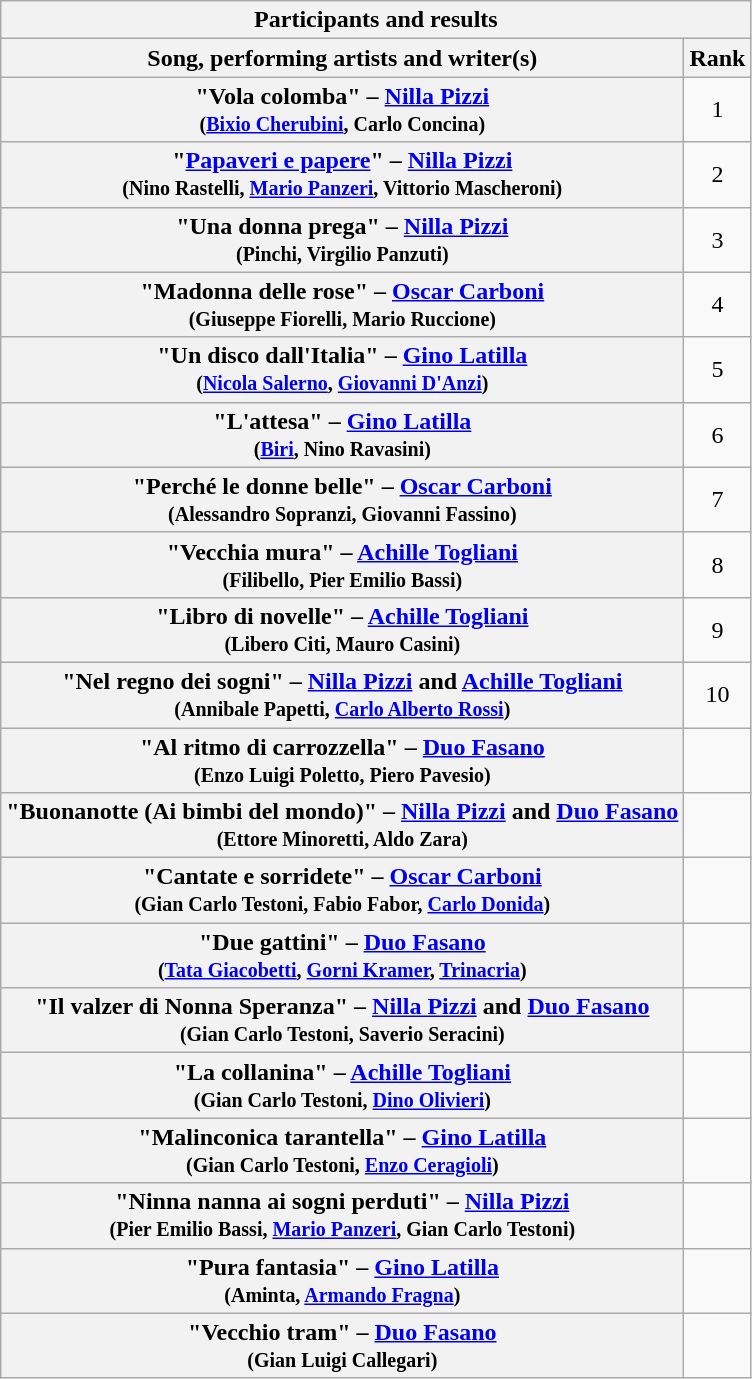<table class="plainrowheaders wikitable">
<tr>
<th colspan="3">Participants and results</th>
</tr>
<tr>
<th>Song, performing artists and writer(s)</th>
<th>Rank</th>
</tr>
<tr>
<th scope="row">"Vola colomba" – <a href='#'>Nilla Pizzi</a><br><small>(<a href='#'>Bixio Cherubini</a>, Carlo Concina)</small></th>
<td style="text-align:center;">1</td>
</tr>
<tr>
<th scope="row">"<a href='#'>Papaveri e papere</a>" – <a href='#'>Nilla Pizzi</a><br><small>(Nino Rastelli, <a href='#'>Mario Panzeri</a>, Vittorio Mascheroni)</small></th>
<td style="text-align:center;">2</td>
</tr>
<tr>
<th scope="row">"Una donna prega" – <a href='#'>Nilla Pizzi</a><br><small>(Pinchi, Virgilio Panzuti)</small></th>
<td style="text-align:center;">3</td>
</tr>
<tr>
<th scope="row">"Madonna delle rose" – <a href='#'>Oscar Carboni</a><br><small>(Giuseppe Fiorelli, Mario Ruccione)</small></th>
<td style="text-align:center;">4</td>
</tr>
<tr>
<th scope="row">"Un disco dall'Italia" – <a href='#'>Gino Latilla</a><br><small>(<a href='#'>Nicola Salerno</a>, <a href='#'>Giovanni D'Anzi</a>)</small></th>
<td style="text-align:center;">5</td>
</tr>
<tr>
<th scope="row">"L'attesa" – <a href='#'>Gino Latilla</a><br><small>(<a href='#'>Biri</a>, Nino Ravasini)</small></th>
<td style="text-align:center;">6</td>
</tr>
<tr>
<th scope="row">"Perché le donne belle" – <a href='#'>Oscar Carboni</a><br><small>(Alessandro Sopranzi, Giovanni Fassino)</small></th>
<td style="text-align:center;">7</td>
</tr>
<tr>
<th scope="row">"Vecchia mura" – <a href='#'>Achille Togliani</a><br><small>(Filibello, Pier Emilio Bassi)</small></th>
<td style="text-align:center;">8</td>
</tr>
<tr>
<th scope="row">"Libro di novelle" – <a href='#'>Achille Togliani</a><br><small>(Libero Citi, Mauro Casini)</small></th>
<td style="text-align:center;">9</td>
</tr>
<tr>
<th scope="row">"Nel regno dei sogni" – <a href='#'>Nilla Pizzi</a> and <a href='#'>Achille Togliani</a><br><small>(Annibale Papetti, <a href='#'>Carlo Alberto Rossi</a>)</small></th>
<td style="text-align:center;">10</td>
</tr>
<tr>
<th scope="row">"Al ritmo di carrozzella" – <a href='#'>Duo Fasano</a><br><small>(Enzo Luigi Poletto, Piero Pavesio)</small></th>
<td></td>
</tr>
<tr>
<th scope="row">"Buonanotte (Ai bimbi del mondo)" – <a href='#'>Nilla Pizzi</a> and <a href='#'>Duo Fasano</a><br><small>(Ettore Minoretti, Aldo Zara)</small></th>
<td></td>
</tr>
<tr>
<th scope="row">"Cantate e sorridete" – <a href='#'>Oscar Carboni</a><br><small>(Gian Carlo Testoni, Fabio Fabor, <a href='#'>Carlo Donida</a>)</small></th>
<td></td>
</tr>
<tr>
<th scope="row">"Due gattini" – <a href='#'>Duo Fasano</a><br><small>(<a href='#'>Tata Giacobetti</a>, <a href='#'>Gorni Kramer</a>, <a href='#'>Trinacria</a>)</small></th>
<td></td>
</tr>
<tr>
<th scope="row">"Il valzer di Nonna Speranza" – <a href='#'>Nilla Pizzi</a> and <a href='#'>Duo Fasano</a><br><small>(Gian Carlo Testoni, Saverio Seracini)</small></th>
<td></td>
</tr>
<tr>
<th scope="row">"La collanina" – <a href='#'>Achille Togliani</a><br><small>(Gian Carlo Testoni, <a href='#'>Dino Olivieri</a>)</small></th>
<td></td>
</tr>
<tr>
<th scope="row">"Malinconica tarantella" – <a href='#'>Gino Latilla</a><br><small>(Gian Carlo Testoni, <a href='#'>Enzo Ceragioli</a>)</small></th>
<td></td>
</tr>
<tr>
<th scope="row">"Ninna nanna ai sogni perduti" – <a href='#'>Nilla Pizzi</a><br><small>(Pier Emilio Bassi, <a href='#'>Mario Panzeri</a>, Gian Carlo Testoni)</small></th>
<td></td>
</tr>
<tr>
<th scope="row">"Pura fantasia" – <a href='#'>Gino Latilla</a><br><small>(Aminta, <a href='#'>Armando Fragna</a>)</small></th>
<td></td>
</tr>
<tr>
<th scope="row">"Vecchio tram" – <a href='#'>Duo Fasano</a><br><small>(Gian Luigi Callegari)</small></th>
<td></td>
</tr>
</table>
